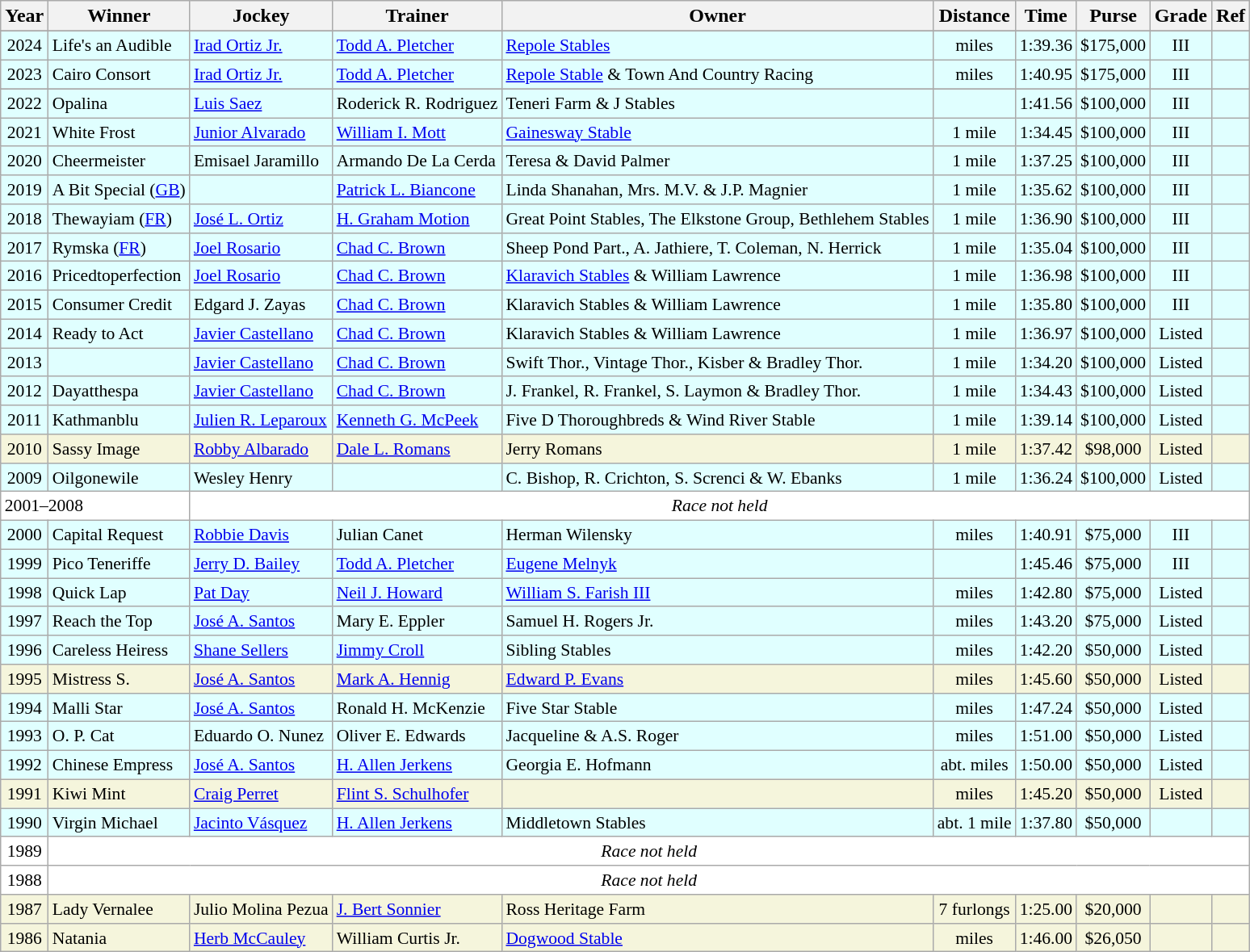<table class="wikitable sortable">
<tr>
<th>Year</th>
<th>Winner</th>
<th>Jockey</th>
<th>Trainer</th>
<th>Owner</th>
<th>Distance</th>
<th>Time</th>
<th>Purse</th>
<th>Grade</th>
<th>Ref</th>
</tr>
<tr>
</tr>
<tr style="font-size:90%; background-color:lightcyan">
<td align=center>2024</td>
<td>Life's an Audible</td>
<td><a href='#'>Irad Ortiz Jr.</a></td>
<td><a href='#'>Todd A. Pletcher</a></td>
<td><a href='#'>Repole Stables</a></td>
<td align=center> miles</td>
<td align=center>1:39.36</td>
<td align=center>$175,000</td>
<td align=center>III</td>
<td></td>
</tr>
<tr style="font-size:90%; background-color:lightcyan">
<td align=center>2023</td>
<td>Cairo Consort</td>
<td><a href='#'>Irad Ortiz Jr.</a></td>
<td><a href='#'>Todd A. Pletcher</a></td>
<td><a href='#'>Repole Stable</a> & Town And Country Racing</td>
<td align=center> miles</td>
<td align=center>1:40.95</td>
<td align=center>$175,000</td>
<td align=center>III</td>
<td></td>
</tr>
<tr>
</tr>
<tr style="font-size:90%; background-color:lightcyan">
<td align=center>2022</td>
<td>Opalina</td>
<td><a href='#'>Luis Saez</a></td>
<td>Roderick R. Rodriguez</td>
<td>Teneri Farm & J Stables</td>
<td align=center></td>
<td align=center>1:41.56</td>
<td align=center>$100,000</td>
<td align=center>III</td>
<td></td>
</tr>
<tr style="font-size:90%; background-color:lightcyan">
<td align=center>2021</td>
<td>White Frost</td>
<td><a href='#'>Junior Alvarado</a></td>
<td><a href='#'>William I. Mott</a></td>
<td><a href='#'>Gainesway Stable</a></td>
<td align=center>1 mile</td>
<td align=center>1:34.45</td>
<td align=center>$100,000</td>
<td align=center>III</td>
<td></td>
</tr>
<tr style="font-size:90%; background-color:lightcyan">
<td align=center>2020</td>
<td>Cheermeister</td>
<td>Emisael Jaramillo</td>
<td>Armando De La Cerda</td>
<td>Teresa & David Palmer</td>
<td align=center>1 mile</td>
<td align=center>1:37.25</td>
<td align=center>$100,000</td>
<td align=center>III</td>
<td></td>
</tr>
<tr style="font-size:90%; background-color:lightcyan">
<td align=center>2019</td>
<td>A Bit Special (<a href='#'>GB</a>)</td>
<td></td>
<td><a href='#'>Patrick L. Biancone</a></td>
<td>Linda Shanahan,  Mrs. M.V. & J.P. Magnier</td>
<td align=center>1 mile</td>
<td align=center>1:35.62</td>
<td align=center>$100,000</td>
<td align=center>III</td>
<td></td>
</tr>
<tr style="font-size:90%; background-color:lightcyan">
<td align=center>2018</td>
<td>Thewayiam (<a href='#'>FR</a>)</td>
<td><a href='#'>José L. Ortiz</a></td>
<td><a href='#'>H. Graham Motion</a></td>
<td>Great Point Stables, The Elkstone Group, Bethlehem Stables</td>
<td align=center>1 mile</td>
<td align=center>1:36.90</td>
<td align=center>$100,000</td>
<td align=center>III</td>
<td></td>
</tr>
<tr style="font-size:90%; background-color:lightcyan">
<td align=center>2017</td>
<td>Rymska (<a href='#'>FR</a>)</td>
<td><a href='#'>Joel Rosario</a></td>
<td><a href='#'>Chad C. Brown</a></td>
<td>Sheep Pond Part., A. Jathiere, T. Coleman, N. Herrick</td>
<td align=center>1 mile</td>
<td align=center>1:35.04</td>
<td align=center>$100,000</td>
<td align=center>III</td>
<td></td>
</tr>
<tr style="font-size:90%; background-color:lightcyan">
<td align=center>2016</td>
<td>Pricedtoperfection</td>
<td><a href='#'>Joel Rosario</a></td>
<td><a href='#'>Chad C. Brown</a></td>
<td><a href='#'>Klaravich Stables</a> & William  Lawrence</td>
<td align=center>1 mile</td>
<td align=center>1:36.98</td>
<td align=center>$100,000</td>
<td align=center>III</td>
<td></td>
</tr>
<tr style="font-size:90%; background-color:lightcyan">
<td align=center>2015</td>
<td>Consumer Credit</td>
<td>Edgard J. Zayas</td>
<td><a href='#'>Chad C. Brown</a></td>
<td>Klaravich Stables & William  Lawrence</td>
<td align=center>1 mile</td>
<td align=center>1:35.80</td>
<td align=center>$100,000</td>
<td align=center>III</td>
<td></td>
</tr>
<tr style="font-size:90%; background-color:lightcyan">
<td align=center>2014</td>
<td>Ready to Act</td>
<td><a href='#'>Javier Castellano</a></td>
<td><a href='#'>Chad C. Brown</a></td>
<td>Klaravich Stables & William  Lawrence</td>
<td align=center>1 mile</td>
<td align=center>1:36.97</td>
<td align=center>$100,000</td>
<td align=center>Listed</td>
<td></td>
</tr>
<tr style="font-size:90%; background-color:lightcyan">
<td align=center>2013</td>
<td></td>
<td><a href='#'>Javier Castellano</a></td>
<td><a href='#'>Chad C. Brown</a></td>
<td>Swift Thor., Vintage Thor., Kisber & Bradley Thor.</td>
<td align=center>1 mile</td>
<td align=center>1:34.20</td>
<td align=center>$100,000</td>
<td align=center>Listed</td>
<td></td>
</tr>
<tr style="font-size:90%; background-color:lightcyan">
<td align=center>2012</td>
<td>Dayatthespa</td>
<td><a href='#'>Javier Castellano</a></td>
<td><a href='#'>Chad C. Brown</a></td>
<td>J. Frankel, R. Frankel, S. Laymon & Bradley Thor.</td>
<td align=center>1 mile</td>
<td align=center>1:34.43</td>
<td align=center>$100,000</td>
<td align=center>Listed</td>
<td></td>
</tr>
<tr style="font-size:90%; background-color:lightcyan">
<td align=center>2011</td>
<td>Kathmanblu</td>
<td><a href='#'>Julien R. Leparoux</a></td>
<td><a href='#'>Kenneth G. McPeek</a></td>
<td>Five D Thoroughbreds & Wind River Stable</td>
<td align=center>1 mile</td>
<td align=center>1:39.14</td>
<td align=center>$100,000</td>
<td align=center>Listed</td>
<td></td>
</tr>
<tr style="font-size:90%; background-color:beige">
<td align=center>2010</td>
<td>Sassy Image</td>
<td><a href='#'>Robby Albarado</a></td>
<td><a href='#'>Dale L. Romans</a></td>
<td>Jerry Romans</td>
<td align=center>1 mile</td>
<td align=center>1:37.42</td>
<td align=center>$98,000</td>
<td align=center>Listed</td>
<td></td>
</tr>
<tr style="font-size:90%; background-color:lightcyan">
<td align=center>2009</td>
<td>Oilgonewile</td>
<td>Wesley Henry</td>
<td></td>
<td>C. Bishop, R. Crichton, S. Screnci & W. Ebanks</td>
<td align=center>1 mile</td>
<td align=center>1:36.24</td>
<td align=center>$100,000</td>
<td align=center>Listed</td>
<td></td>
</tr>
<tr style="font-size:90%; background-color:white">
<td align="left" colspan=2>2001–2008</td>
<td align="center" colspan=8><em>Race not held</em></td>
</tr>
<tr style="font-size:90%; background-color:lightcyan">
<td align=center>2000</td>
<td>Capital Request</td>
<td><a href='#'>Robbie Davis</a></td>
<td>Julian Canet</td>
<td>Herman Wilensky</td>
<td align=center> miles</td>
<td align=center>1:40.91</td>
<td align=center>$75,000</td>
<td align=center>III</td>
<td></td>
</tr>
<tr style="font-size:90%; background-color:lightcyan">
<td align=center>1999</td>
<td>Pico Teneriffe</td>
<td><a href='#'>Jerry D. Bailey</a></td>
<td><a href='#'>Todd A. Pletcher</a></td>
<td><a href='#'>Eugene Melnyk</a></td>
<td align=center></td>
<td align=center>1:45.46</td>
<td align=center>$75,000</td>
<td align=center>III</td>
<td></td>
</tr>
<tr style="font-size:90%; background-color:lightcyan">
<td align=center>1998</td>
<td>Quick Lap</td>
<td><a href='#'>Pat Day</a></td>
<td><a href='#'>Neil J. Howard</a></td>
<td><a href='#'>William S. Farish III</a></td>
<td align=center> miles</td>
<td align=center>1:42.80</td>
<td align=center>$75,000</td>
<td align=center>Listed</td>
<td></td>
</tr>
<tr style="font-size:90%; background-color:lightcyan">
<td align=center>1997</td>
<td>Reach the Top</td>
<td><a href='#'>José A. Santos</a></td>
<td>Mary E. Eppler</td>
<td>Samuel H. Rogers Jr.</td>
<td align=center> miles</td>
<td align=center>1:43.20</td>
<td align=center>$75,000</td>
<td align=center>Listed</td>
<td></td>
</tr>
<tr style="font-size:90%; background-color:lightcyan">
<td align=center>1996</td>
<td>Careless Heiress</td>
<td><a href='#'>Shane Sellers</a></td>
<td><a href='#'>Jimmy Croll</a></td>
<td>Sibling Stables</td>
<td align=center> miles</td>
<td align=center>1:42.20</td>
<td align=center>$50,000</td>
<td align=center>Listed</td>
<td></td>
</tr>
<tr style="font-size:90%; background-color:beige">
<td align=center>1995</td>
<td>Mistress S.</td>
<td><a href='#'>José A. Santos</a></td>
<td><a href='#'>Mark A. Hennig</a></td>
<td><a href='#'>Edward P. Evans</a></td>
<td align=center> miles</td>
<td align=center>1:45.60</td>
<td align=center>$50,000</td>
<td align=center>Listed</td>
<td></td>
</tr>
<tr style="font-size:90%; background-color:lightcyan">
<td align=center>1994</td>
<td>Malli Star</td>
<td><a href='#'>José A. Santos</a></td>
<td>Ronald H. McKenzie</td>
<td>Five Star Stable</td>
<td align=center> miles</td>
<td align=center>1:47.24</td>
<td align=center>$50,000</td>
<td align=center>Listed</td>
<td></td>
</tr>
<tr style="font-size:90%; background-color:lightcyan">
<td align=center>1993</td>
<td>O. P. Cat</td>
<td>Eduardo O. Nunez</td>
<td>Oliver E. Edwards</td>
<td>Jacqueline & A.S. Roger</td>
<td align=center> miles</td>
<td align=center>1:51.00</td>
<td align=center>$50,000</td>
<td align=center>Listed</td>
<td></td>
</tr>
<tr style="font-size:90%; background-color:lightcyan">
<td align=center>1992</td>
<td>Chinese Empress</td>
<td><a href='#'>José A. Santos</a></td>
<td><a href='#'>H. Allen Jerkens</a></td>
<td>Georgia E. Hofmann</td>
<td align=center>abt.  miles</td>
<td align=center>1:50.00</td>
<td align=center>$50,000</td>
<td align=center>Listed</td>
<td></td>
</tr>
<tr style="font-size:90%; background-color:beige">
<td align=center>1991</td>
<td>Kiwi Mint</td>
<td><a href='#'>Craig Perret</a></td>
<td><a href='#'>Flint S. Schulhofer</a></td>
<td></td>
<td align=center> miles</td>
<td align=center>1:45.20</td>
<td align=center>$50,000</td>
<td align=center>Listed</td>
<td></td>
</tr>
<tr style="font-size:90%; background-color:lightcyan">
<td align=center>1990</td>
<td>Virgin Michael</td>
<td><a href='#'>Jacinto Vásquez</a></td>
<td><a href='#'>H. Allen Jerkens</a></td>
<td>Middletown Stables</td>
<td align=center>abt. 1 mile</td>
<td align=center>1:37.80</td>
<td align=center>$50,000</td>
<td align=center></td>
<td></td>
</tr>
<tr style="font-size:90%; background-color:white">
<td align="center">1989</td>
<td align="center" colspan=9><em>Race not held</em></td>
</tr>
<tr style="font-size:90%; background-color:white">
<td align="center">1988</td>
<td align="center" colspan=9><em>Race not held</em></td>
</tr>
<tr style="font-size:90%; background-color:beige">
<td align=center>1987</td>
<td>Lady Vernalee</td>
<td>Julio Molina Pezua</td>
<td><a href='#'>J. Bert Sonnier</a></td>
<td>Ross Heritage Farm</td>
<td align=center>7 furlongs</td>
<td align=center>1:25.00</td>
<td align=center>$20,000</td>
<td align=center></td>
<td></td>
</tr>
<tr style="font-size:90%; background-color:beige">
<td align=center>1986</td>
<td>Natania</td>
<td><a href='#'>Herb McCauley</a></td>
<td>William Curtis Jr.</td>
<td><a href='#'>Dogwood Stable</a></td>
<td align=center> miles</td>
<td align=center>1:46.00</td>
<td align=center>$26,050</td>
<td align=center></td>
<td></td>
</tr>
</table>
